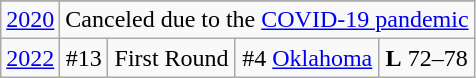<table class="wikitable" style="text-align:center">
<tr>
</tr>
<tr>
<td><a href='#'>2020</a></td>
<td colspan=5>Canceled due to the <a href='#'>COVID-19 pandemic</a></td>
</tr>
<tr>
<td><a href='#'>2022</a></td>
<td>#13</td>
<td>First Round</td>
<td>#4 <a href='#'>Oklahoma</a></td>
<td><strong>L</strong> 72–78</td>
</tr>
</table>
